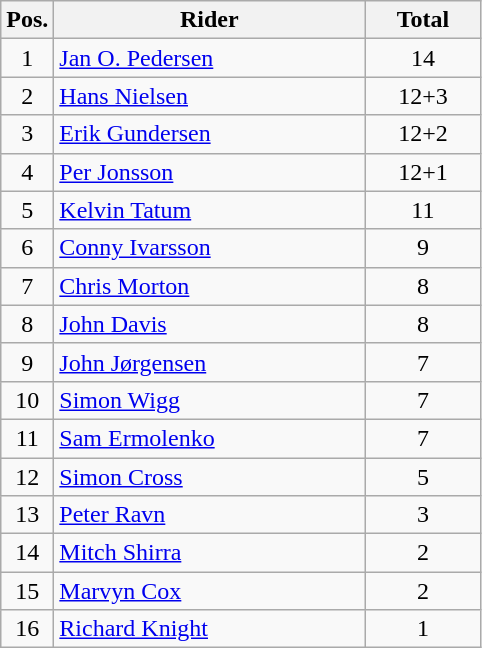<table class=wikitable>
<tr>
<th width=25px>Pos.</th>
<th width=200px>Rider</th>
<th width=70px>Total</th>
</tr>
<tr align=center >
<td>1</td>
<td align=left> <a href='#'>Jan O. Pedersen</a></td>
<td>14</td>
</tr>
<tr align=center >
<td>2</td>
<td align=left> <a href='#'>Hans Nielsen</a></td>
<td>12+3</td>
</tr>
<tr align=center >
<td>3</td>
<td align=left> <a href='#'>Erik Gundersen</a></td>
<td>12+2</td>
</tr>
<tr align=center >
<td>4</td>
<td align=left> <a href='#'>Per Jonsson</a></td>
<td>12+1</td>
</tr>
<tr align=center >
<td>5</td>
<td align=left> <a href='#'>Kelvin Tatum</a></td>
<td>11</td>
</tr>
<tr align=center >
<td>6</td>
<td align=left> <a href='#'>Conny Ivarsson</a></td>
<td>9</td>
</tr>
<tr align=center >
<td>7</td>
<td align=left> <a href='#'>Chris Morton</a></td>
<td>8</td>
</tr>
<tr align=center >
<td>8</td>
<td align=left> <a href='#'>John Davis</a></td>
<td>8</td>
</tr>
<tr align=center >
<td>9</td>
<td align=left> <a href='#'>John Jørgensen</a></td>
<td>7</td>
</tr>
<tr align=center >
<td>10</td>
<td align=left> <a href='#'>Simon Wigg</a></td>
<td>7</td>
</tr>
<tr align=center >
<td>11</td>
<td align=left> <a href='#'>Sam Ermolenko</a></td>
<td>7</td>
</tr>
<tr align=center >
<td>12</td>
<td align=left> <a href='#'>Simon Cross</a></td>
<td>5</td>
</tr>
<tr align=center>
<td>13</td>
<td align=left> <a href='#'>Peter Ravn</a></td>
<td>3</td>
</tr>
<tr align=center>
<td>14</td>
<td align=left> <a href='#'>Mitch Shirra</a></td>
<td>2</td>
</tr>
<tr align=center>
<td>15</td>
<td align=left> <a href='#'>Marvyn Cox</a></td>
<td>2</td>
</tr>
<tr align=center>
<td>16</td>
<td align=left> <a href='#'>Richard Knight</a></td>
<td>1</td>
</tr>
</table>
